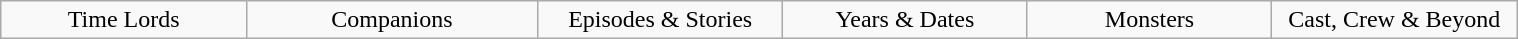<table class="wikitable" style="text-align: center; width: 80%; margin: 1em auto 1em auto;">
<tr>
<td style="width:50pt; vertical-align: top;"> Time Lords</td>
<td style="width:50pt; vertical-align: top;"> Companions</td>
<td style="width:50pt; vertical-align: top;"> Episodes & Stories</td>
<td style="width:50pt; vertical-align: top;"> Years & Dates</td>
<td style="width:50pt; vertical-align: top;">  Monsters</td>
<td style="width:50pt; vertical-align: top;"> Cast, Crew & Beyond</td>
</tr>
</table>
